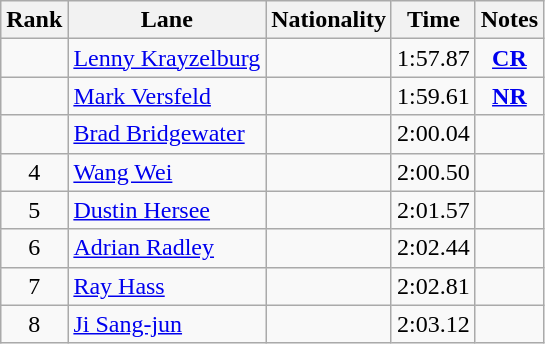<table class="wikitable sortable" style="text-align:center">
<tr>
<th>Rank</th>
<th>Lane</th>
<th>Nationality</th>
<th>Time</th>
<th>Notes</th>
</tr>
<tr>
<td></td>
<td align=left><a href='#'>Lenny Krayzelburg</a></td>
<td align=left></td>
<td>1:57.87</td>
<td><strong><a href='#'>CR</a></strong></td>
</tr>
<tr>
<td></td>
<td align=left><a href='#'>Mark Versfeld</a></td>
<td align=left></td>
<td>1:59.61</td>
<td><strong><a href='#'>NR</a></strong></td>
</tr>
<tr>
<td></td>
<td align=left><a href='#'>Brad Bridgewater</a></td>
<td align=left></td>
<td>2:00.04</td>
<td></td>
</tr>
<tr>
<td>4</td>
<td align=left><a href='#'>Wang Wei</a></td>
<td align=left></td>
<td>2:00.50</td>
<td></td>
</tr>
<tr>
<td>5</td>
<td align=left><a href='#'>Dustin Hersee</a></td>
<td align=left></td>
<td>2:01.57</td>
<td></td>
</tr>
<tr>
<td>6</td>
<td align=left><a href='#'>Adrian Radley</a></td>
<td align=left></td>
<td>2:02.44</td>
<td></td>
</tr>
<tr>
<td>7</td>
<td align=left><a href='#'>Ray Hass</a></td>
<td align=left></td>
<td>2:02.81</td>
<td></td>
</tr>
<tr>
<td>8</td>
<td align=left><a href='#'>Ji Sang-jun</a></td>
<td align=left></td>
<td>2:03.12</td>
<td></td>
</tr>
</table>
